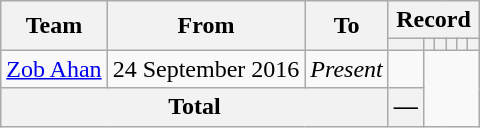<table class="wikitable" style="text-align: center">
<tr>
<th rowspan="2">Team</th>
<th rowspan="2">From</th>
<th rowspan="2">To</th>
<th colspan="6">Record</th>
</tr>
<tr>
<th></th>
<th></th>
<th></th>
<th></th>
<th></th>
<th></th>
</tr>
<tr>
<td><a href='#'>Zob Ahan</a></td>
<td>24 September 2016</td>
<td><em>Present</em><br></td>
<td></td>
</tr>
<tr>
<th colspan="3">Total<br></th>
<th>—</th>
</tr>
</table>
